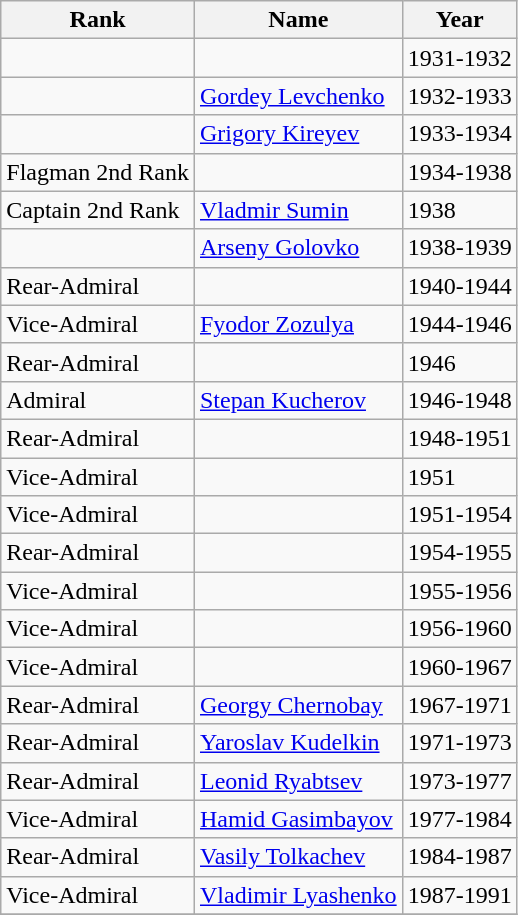<table class="wikitable">
<tr>
<th>Rank</th>
<th>Name</th>
<th>Year</th>
</tr>
<tr>
<td></td>
<td></td>
<td>1931-1932</td>
</tr>
<tr>
<td></td>
<td><a href='#'>Gordey Levchenko</a></td>
<td>1932-1933</td>
</tr>
<tr>
<td></td>
<td><a href='#'>Grigory Kireyev</a></td>
<td>1933-1934</td>
</tr>
<tr>
<td>Flagman 2nd Rank</td>
<td></td>
<td>1934-1938</td>
</tr>
<tr>
<td>Captain 2nd Rank</td>
<td><a href='#'>Vladmir Sumin</a></td>
<td>1938</td>
</tr>
<tr>
<td></td>
<td><a href='#'>Arseny Golovko</a></td>
<td>1938-1939</td>
</tr>
<tr>
<td>Rear-Admiral</td>
<td></td>
<td>1940-1944</td>
</tr>
<tr>
<td>Vice-Admiral</td>
<td><a href='#'>Fyodor Zozulya</a></td>
<td>1944-1946</td>
</tr>
<tr>
<td>Rear-Admiral</td>
<td></td>
<td>1946</td>
</tr>
<tr>
<td>Admiral</td>
<td><a href='#'>Stepan Kucherov</a></td>
<td>1946-1948</td>
</tr>
<tr>
<td>Rear-Admiral</td>
<td></td>
<td>1948-1951</td>
</tr>
<tr>
<td>Vice-Admiral</td>
<td></td>
<td>1951</td>
</tr>
<tr>
<td>Vice-Admiral</td>
<td></td>
<td>1951-1954</td>
</tr>
<tr>
<td>Rear-Admiral</td>
<td></td>
<td>1954-1955</td>
</tr>
<tr>
<td>Vice-Admiral</td>
<td></td>
<td>1955-1956</td>
</tr>
<tr>
<td>Vice-Admiral</td>
<td></td>
<td>1956-1960</td>
</tr>
<tr>
<td>Vice-Admiral</td>
<td></td>
<td>1960-1967</td>
</tr>
<tr>
<td>Rear-Admiral</td>
<td><a href='#'>Georgy Chernobay</a></td>
<td>1967-1971</td>
</tr>
<tr>
<td>Rear-Admiral</td>
<td><a href='#'>Yaroslav Kudelkin</a></td>
<td>1971-1973</td>
</tr>
<tr>
<td>Rear-Admiral</td>
<td><a href='#'>Leonid Ryabtsev</a></td>
<td>1973-1977</td>
</tr>
<tr>
<td>Vice-Admiral</td>
<td><a href='#'>Hamid Gasimbayov</a></td>
<td>1977-1984</td>
</tr>
<tr>
<td>Rear-Admiral</td>
<td><a href='#'>Vasily Tolkachev</a></td>
<td>1984-1987</td>
</tr>
<tr>
<td>Vice-Admiral</td>
<td><a href='#'>Vladimir Lyashenko</a></td>
<td>1987-1991</td>
</tr>
<tr>
</tr>
</table>
